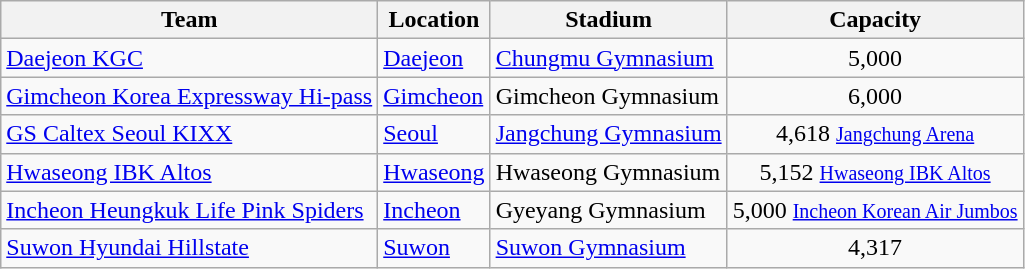<table class="wikitable sortable" style="text-align: left;">
<tr>
<th>Team</th>
<th>Location</th>
<th>Stadium</th>
<th>Capacity</th>
</tr>
<tr>
<td><a href='#'>Daejeon KGC</a></td>
<td><a href='#'>Daejeon</a></td>
<td><a href='#'>Chungmu Gymnasium</a></td>
<td align="center">5,000 <small> </small></td>
</tr>
<tr>
<td><a href='#'>Gimcheon Korea Expressway Hi-pass</a></td>
<td><a href='#'>Gimcheon</a></td>
<td>Gimcheon Gymnasium</td>
<td align="center">6,000 <small>  </small></td>
</tr>
<tr>
<td><a href='#'>GS Caltex Seoul KIXX</a></td>
<td><a href='#'>Seoul</a></td>
<td><a href='#'>Jangchung Gymnasium</a></td>
<td align="center">4,618 <small> <a href='#'>Jangchung Arena</a></small></td>
</tr>
<tr>
<td><a href='#'>Hwaseong IBK Altos</a></td>
<td><a href='#'>Hwaseong</a></td>
<td>Hwaseong Gymnasium</td>
<td align="center">5,152 <small> <a href='#'>Hwaseong IBK Altos</a></small></td>
</tr>
<tr>
<td><a href='#'>Incheon Heungkuk Life Pink Spiders</a></td>
<td><a href='#'>Incheon</a></td>
<td>Gyeyang Gymnasium</td>
<td align="center">5,000 <small> <a href='#'>Incheon Korean Air Jumbos</a> </small></td>
</tr>
<tr>
<td><a href='#'>Suwon Hyundai Hillstate</a></td>
<td><a href='#'>Suwon</a></td>
<td><a href='#'>Suwon Gymnasium</a></td>
<td align="center">4,317 <small> </small></td>
</tr>
</table>
